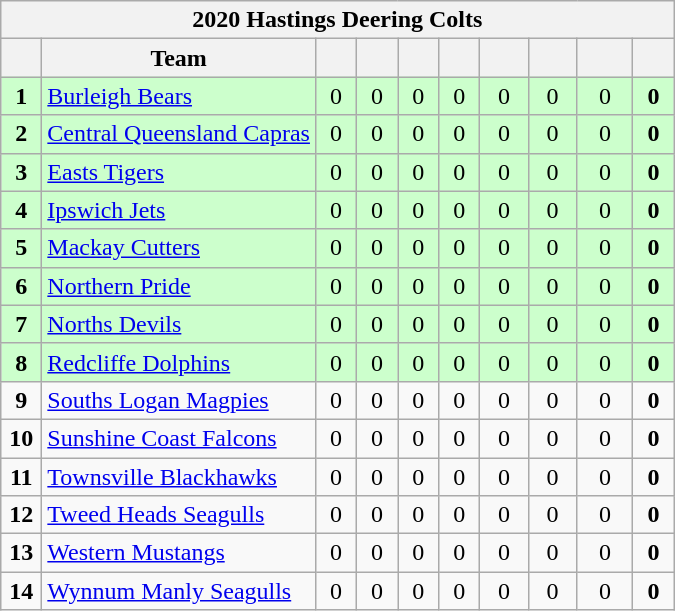<table class="wikitable" style="text-align:center;">
<tr>
<th colspan="11">2020 Hastings Deering Colts</th>
</tr>
<tr>
<th width="20"></th>
<th>Team</th>
<th width="20"></th>
<th width="20"></th>
<th width="20"></th>
<th width="20"></th>
<th width="25"></th>
<th width="25"></th>
<th width="30"></th>
<th width="20"></th>
</tr>
<tr style="background: #ccffcc;">
<td><strong>1</strong></td>
<td style="text-align:left;"> <a href='#'>Burleigh Bears</a></td>
<td>0</td>
<td>0</td>
<td>0</td>
<td>0</td>
<td>0</td>
<td>0</td>
<td>0</td>
<td><strong>0</strong></td>
</tr>
<tr style="background: #ccffcc;">
<td><strong>2</strong></td>
<td style="text-align:left;"> <a href='#'>Central Queensland Capras</a></td>
<td>0</td>
<td>0</td>
<td>0</td>
<td>0</td>
<td>0</td>
<td>0</td>
<td>0</td>
<td><strong>0</strong></td>
</tr>
<tr style="background: #ccffcc;">
<td><strong>3</strong></td>
<td style="text-align:left;"> <a href='#'>Easts Tigers</a></td>
<td>0</td>
<td>0</td>
<td>0</td>
<td>0</td>
<td>0</td>
<td>0</td>
<td>0</td>
<td><strong>0</strong></td>
</tr>
<tr style="background: #ccffcc;">
<td><strong>4</strong></td>
<td style="text-align:left;"> <a href='#'>Ipswich Jets</a></td>
<td>0</td>
<td>0</td>
<td>0</td>
<td>0</td>
<td>0</td>
<td>0</td>
<td>0</td>
<td><strong>0</strong></td>
</tr>
<tr style="background: #ccffcc;">
<td><strong>5</strong></td>
<td style="text-align:left;"> <a href='#'>Mackay Cutters</a></td>
<td>0</td>
<td>0</td>
<td>0</td>
<td>0</td>
<td>0</td>
<td>0</td>
<td>0</td>
<td><strong>0</strong></td>
</tr>
<tr style="background: #ccffcc;">
<td><strong>6</strong></td>
<td style="text-align:left;"> <a href='#'>Northern Pride</a></td>
<td>0</td>
<td>0</td>
<td>0</td>
<td>0</td>
<td>0</td>
<td>0</td>
<td>0</td>
<td><strong>0</strong></td>
</tr>
<tr style="background: #ccffcc;">
<td><strong>7</strong></td>
<td style="text-align:left;"> <a href='#'>Norths Devils</a></td>
<td>0</td>
<td>0</td>
<td>0</td>
<td>0</td>
<td>0</td>
<td>0</td>
<td>0</td>
<td><strong>0</strong></td>
</tr>
<tr style="background: #ccffcc;">
<td><strong>8</strong></td>
<td style="text-align:left;"> <a href='#'>Redcliffe Dolphins</a></td>
<td>0</td>
<td>0</td>
<td>0</td>
<td>0</td>
<td>0</td>
<td>0</td>
<td>0</td>
<td><strong>0</strong></td>
</tr>
<tr>
<td><strong>9</strong></td>
<td style="text-align:left;"> <a href='#'>Souths Logan Magpies</a></td>
<td>0</td>
<td>0</td>
<td>0</td>
<td>0</td>
<td>0</td>
<td>0</td>
<td>0</td>
<td><strong>0</strong></td>
</tr>
<tr>
<td><strong>10</strong></td>
<td style="text-align:left;"> <a href='#'>Sunshine Coast Falcons</a></td>
<td>0</td>
<td>0</td>
<td>0</td>
<td>0</td>
<td>0</td>
<td>0</td>
<td>0</td>
<td><strong>0</strong></td>
</tr>
<tr>
<td><strong>11</strong></td>
<td style="text-align:left;"> <a href='#'>Townsville Blackhawks</a></td>
<td>0</td>
<td>0</td>
<td>0</td>
<td>0</td>
<td>0</td>
<td>0</td>
<td>0</td>
<td><strong>0</strong></td>
</tr>
<tr>
<td><strong>12</strong></td>
<td style="text-align:left;"> <a href='#'>Tweed Heads Seagulls</a></td>
<td>0</td>
<td>0</td>
<td>0</td>
<td>0</td>
<td>0</td>
<td>0</td>
<td>0</td>
<td><strong>0</strong></td>
</tr>
<tr>
<td><strong>13</strong></td>
<td style="text-align:left;"> <a href='#'>Western Mustangs</a></td>
<td>0</td>
<td>0</td>
<td>0</td>
<td>0</td>
<td>0</td>
<td>0</td>
<td>0</td>
<td><strong>0</strong></td>
</tr>
<tr>
<td><strong>14</strong></td>
<td style="text-align:left;"> <a href='#'>Wynnum Manly Seagulls</a></td>
<td>0</td>
<td>0</td>
<td>0</td>
<td>0</td>
<td>0</td>
<td>0</td>
<td>0</td>
<td><strong>0</strong></td>
</tr>
</table>
